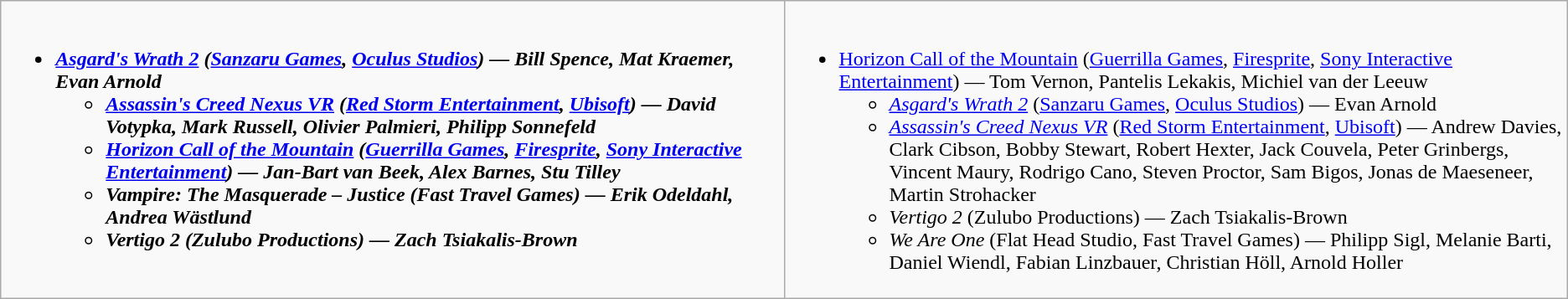<table class="wikitable">
<tr>
<td valign="top" width="50%"><br><ul><li><strong><em><a href='#'>Asgard's Wrath 2</a><em> (<a href='#'>Sanzaru Games</a>, <a href='#'>Oculus Studios</a>) — Bill Spence, Mat Kraemer, Evan Arnold<strong><ul><li></em><a href='#'>Assassin's Creed Nexus VR</a><em> (<a href='#'>Red Storm Entertainment</a>, <a href='#'>Ubisoft</a>) — David Votypka, Mark Russell, Olivier Palmieri, Philipp Sonnefeld</li><li></em><a href='#'>Horizon Call of the Mountain</a><em> (<a href='#'>Guerrilla Games</a>, <a href='#'>Firesprite</a>, <a href='#'>Sony Interactive Entertainment</a>) — Jan-Bart van Beek, Alex Barnes, Stu Tilley</li><li></em>Vampire: The Masquerade – Justice<em> (Fast Travel Games) — Erik Odeldahl, Andrea Wästlund</li><li></em>Vertigo 2<em> (Zulubo Productions) — Zach Tsiakalis-Brown</li></ul></li></ul></td>
<td valign="top" width="50%"><br><ul><li></em></strong><a href='#'>Horizon Call of the Mountain</a></em> (<a href='#'>Guerrilla Games</a>, <a href='#'>Firesprite</a>, <a href='#'>Sony Interactive Entertainment</a>) — Tom Vernon, Pantelis Lekakis, Michiel van der Leeuw</strong><ul><li><em><a href='#'>Asgard's Wrath 2</a></em> (<a href='#'>Sanzaru Games</a>, <a href='#'>Oculus Studios</a>) — Evan Arnold</li><li><em><a href='#'>Assassin's Creed Nexus VR</a></em> (<a href='#'>Red Storm Entertainment</a>, <a href='#'>Ubisoft</a>) — Andrew Davies, Clark Cibson, Bobby Stewart, Robert Hexter, Jack Couvela, Peter Grinbergs, Vincent Maury, Rodrigo Cano, Steven Proctor, Sam Bigos, Jonas de Maeseneer, Martin Strohacker</li><li><em>Vertigo 2</em> (Zulubo Productions) — Zach Tsiakalis-Brown</li><li><em>We Are One</em> (Flat Head Studio, Fast Travel Games) — Philipp Sigl, Melanie Barti, Daniel Wiendl, Fabian Linzbauer, Christian Höll, Arnold Holler</li></ul></li></ul></td>
</tr>
</table>
